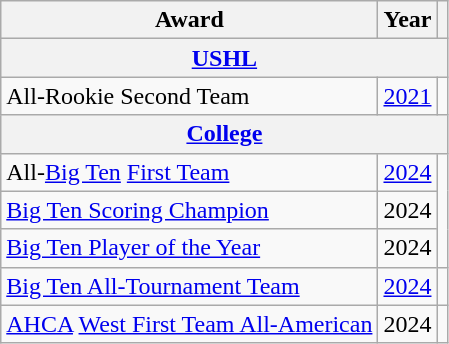<table class="wikitable">
<tr>
<th>Award</th>
<th>Year</th>
<th></th>
</tr>
<tr>
<th colspan="3"><a href='#'>USHL</a></th>
</tr>
<tr>
<td>All-Rookie Second Team</td>
<td><a href='#'>2021</a></td>
<td></td>
</tr>
<tr>
<th colspan="3"><a href='#'>College</a></th>
</tr>
<tr>
<td>All-<a href='#'>Big Ten</a> <a href='#'>First Team</a></td>
<td><a href='#'>2024</a></td>
<td rowspan="3"></td>
</tr>
<tr>
<td><a href='#'>Big Ten Scoring Champion</a></td>
<td>2024</td>
</tr>
<tr>
<td><a href='#'>Big Ten Player of the Year</a></td>
<td>2024</td>
</tr>
<tr>
<td><a href='#'>Big Ten All-Tournament Team</a></td>
<td><a href='#'>2024</a></td>
<td></td>
</tr>
<tr>
<td><a href='#'>AHCA</a> <a href='#'>West First Team All-American</a></td>
<td>2024</td>
<td></td>
</tr>
</table>
